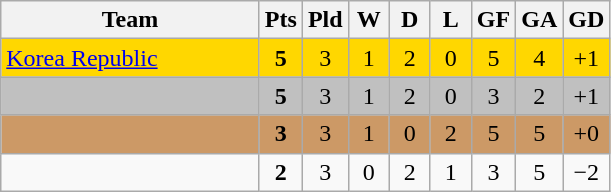<table class="wikitable" style="text-align: center;">
<tr>
<th width=165>Team</th>
<th width=20>Pts</th>
<th width=20>Pld</th>
<th width=20>W</th>
<th width=20>D</th>
<th width=20>L</th>
<th width=20>GF</th>
<th width=20>GA</th>
<th width=20>GD</th>
</tr>
<tr bgcolor=gold>
<td style="text-align:left;"> <a href='#'>Korea Republic</a></td>
<td><strong>5</strong></td>
<td>3</td>
<td>1</td>
<td>2</td>
<td>0</td>
<td>5</td>
<td>4</td>
<td>+1</td>
</tr>
<tr bgcolor=silver>
<td style="text-align:left;"></td>
<td><strong>5</strong></td>
<td>3</td>
<td>1</td>
<td>2</td>
<td>0</td>
<td>3</td>
<td>2</td>
<td>+1</td>
</tr>
<tr bgcolor="#cc9966">
<td style="text-align:left;"></td>
<td><strong>3</strong></td>
<td>3</td>
<td>1</td>
<td>0</td>
<td>2</td>
<td>5</td>
<td>5</td>
<td>+0</td>
</tr>
<tr>
<td style="text-align:left;"></td>
<td><strong>2</strong></td>
<td>3</td>
<td>0</td>
<td>2</td>
<td>1</td>
<td>3</td>
<td>5</td>
<td>−2</td>
</tr>
</table>
